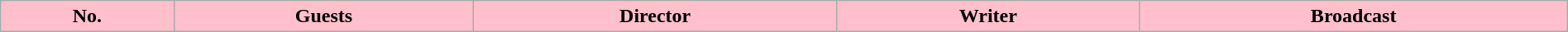<table class="wikitable" width="100%">
<tr>
<th scope="col" style="background:#FFC0CB;">No.</th>
<th scope="col" style="background:#FFC0CB"">Guests</th>
<th scope="col" style="background:#FFC0CB;">Director</th>
<th scope="col" style="background:#FFC0CB;">Writer</th>
<th scope="col" style="background:#FFC0CB;">Broadcast<br>











</th>
</tr>
</table>
